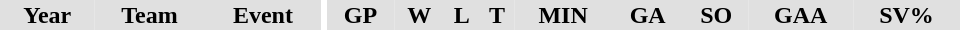<table border="0" cellpadding="1" cellspacing="0" ID="Table3" style="text-align:center; width:40em">
<tr ALIGN="center" bgcolor="#e0e0e0">
<th>Year</th>
<th>Team</th>
<th>Event</th>
<th rowspan="99" bgcolor="#ffffff"></th>
<th>GP</th>
<th>W</th>
<th>L</th>
<th>T</th>
<th>MIN</th>
<th>GA</th>
<th>SO</th>
<th>GAA</th>
<th>SV%</th>
</tr>
</table>
